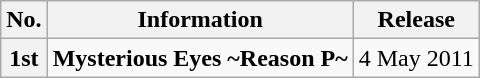<table class="wikitable">
<tr>
<th>No.</th>
<th>Information</th>
<th>Release</th>
</tr>
<tr>
<th>1st</th>
<td align="center"><strong>Mysterious Eyes ~Reason P~</strong></td>
<td align="center">4 May 2011</td>
</tr>
</table>
